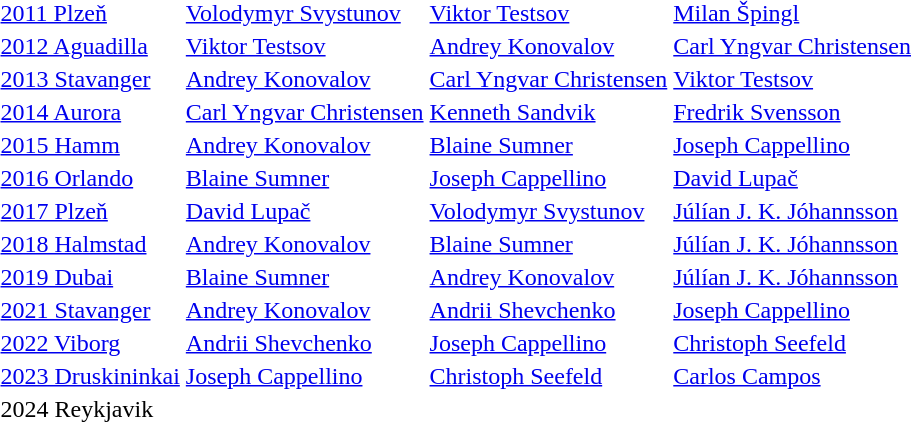<table>
<tr>
<td><a href='#'>2011 Plzeň</a></td>
<td> <a href='#'>Volodymyr Svystunov</a></td>
<td> <a href='#'>Viktor Testsov</a></td>
<td> <a href='#'>Milan Špingl</a></td>
</tr>
<tr>
<td><a href='#'>2012 Aguadilla</a></td>
<td> <a href='#'>Viktor Testsov</a></td>
<td> <a href='#'>Andrey Konovalov</a></td>
<td> <a href='#'>Carl Yngvar Christensen</a></td>
</tr>
<tr>
<td><a href='#'>2013 Stavanger</a></td>
<td> <a href='#'>Andrey Konovalov</a></td>
<td> <a href='#'>Carl Yngvar Christensen</a></td>
<td> <a href='#'>Viktor Testsov</a></td>
</tr>
<tr>
<td><a href='#'>2014 Aurora</a></td>
<td> <a href='#'>Carl Yngvar Christensen</a></td>
<td> <a href='#'>Kenneth Sandvik</a></td>
<td> <a href='#'>Fredrik Svensson</a></td>
</tr>
<tr>
<td><a href='#'>2015 Hamm</a></td>
<td> <a href='#'>Andrey Konovalov</a></td>
<td> <a href='#'>Blaine Sumner</a></td>
<td> <a href='#'>Joseph Cappellino</a></td>
</tr>
<tr>
<td><a href='#'>2016 Orlando</a></td>
<td> <a href='#'>Blaine Sumner</a></td>
<td> <a href='#'>Joseph Cappellino</a></td>
<td> <a href='#'>David Lupač</a></td>
</tr>
<tr>
<td><a href='#'>2017 Plzeň</a></td>
<td> <a href='#'>David Lupač</a></td>
<td> <a href='#'>Volodymyr Svystunov</a></td>
<td> <a href='#'>Júlían J. K. Jóhannsson</a></td>
</tr>
<tr>
<td><a href='#'>2018 Halmstad</a></td>
<td> <a href='#'>Andrey Konovalov</a></td>
<td> <a href='#'>Blaine Sumner</a></td>
<td> <a href='#'>Júlían J. K. Jóhannsson</a></td>
</tr>
<tr>
<td><a href='#'>2019 Dubai</a></td>
<td> <a href='#'>Blaine Sumner</a></td>
<td> <a href='#'>Andrey Konovalov</a></td>
<td> <a href='#'>Júlían J. K. Jóhannsson</a></td>
</tr>
<tr>
<td><a href='#'>2021 Stavanger</a></td>
<td> <a href='#'>Andrey Konovalov</a></td>
<td> <a href='#'>Andrii Shevchenko</a></td>
<td> <a href='#'>Joseph Cappellino</a></td>
</tr>
<tr>
<td><a href='#'>2022 Viborg</a></td>
<td> <a href='#'>Andrii Shevchenko</a></td>
<td> <a href='#'>Joseph Cappellino</a></td>
<td> <a href='#'>Christoph Seefeld</a></td>
</tr>
<tr>
<td><a href='#'>2023 Druskininkai</a></td>
<td> <a href='#'>Joseph Cappellino</a></td>
<td> <a href='#'>Christoph Seefeld</a></td>
<td> <a href='#'>Carlos Campos</a></td>
</tr>
<tr>
<td>2024 Reykjavik</td>
<td></td>
<td></td>
<td></td>
</tr>
</table>
